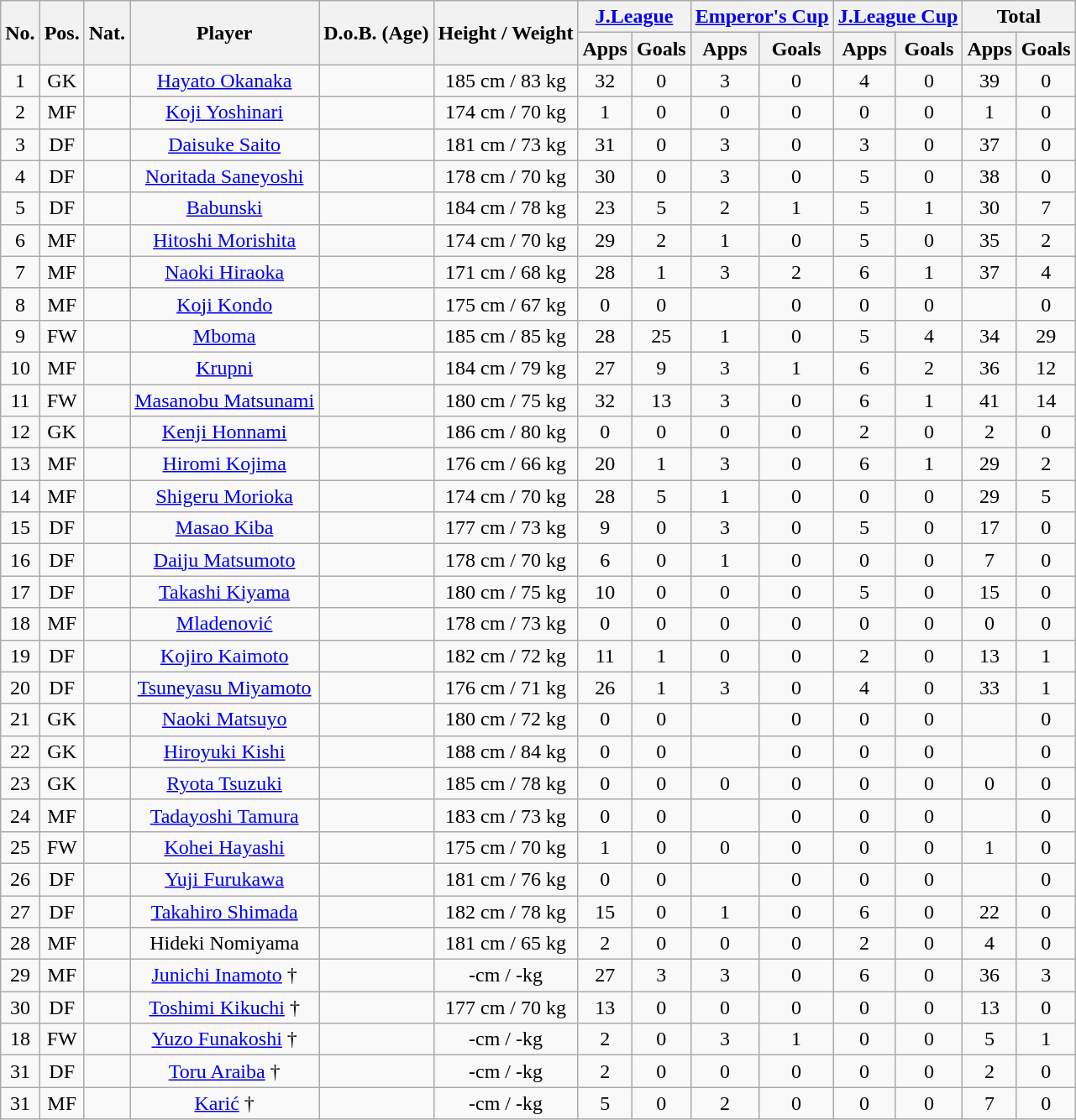<table class="wikitable" style="text-align:center;">
<tr>
<th rowspan="2">No.</th>
<th rowspan="2">Pos.</th>
<th rowspan="2">Nat.</th>
<th rowspan="2">Player</th>
<th rowspan="2">D.o.B. (Age)</th>
<th rowspan="2">Height / Weight</th>
<th colspan="2"><a href='#'>J.League</a></th>
<th colspan="2"><a href='#'>Emperor's Cup</a></th>
<th colspan="2"><a href='#'>J.League Cup</a></th>
<th colspan="2">Total</th>
</tr>
<tr>
<th>Apps</th>
<th>Goals</th>
<th>Apps</th>
<th>Goals</th>
<th>Apps</th>
<th>Goals</th>
<th>Apps</th>
<th>Goals</th>
</tr>
<tr>
<td>1</td>
<td>GK</td>
<td></td>
<td><a href='#'>Hayato Okanaka</a></td>
<td></td>
<td>185 cm / 83 kg</td>
<td>32</td>
<td>0</td>
<td>3</td>
<td>0</td>
<td>4</td>
<td>0</td>
<td>39</td>
<td>0</td>
</tr>
<tr>
<td>2</td>
<td>MF</td>
<td></td>
<td><a href='#'>Koji Yoshinari</a></td>
<td></td>
<td>174 cm / 70 kg</td>
<td>1</td>
<td>0</td>
<td>0</td>
<td>0</td>
<td>0</td>
<td>0</td>
<td>1</td>
<td>0</td>
</tr>
<tr>
<td>3</td>
<td>DF</td>
<td></td>
<td><a href='#'>Daisuke Saito</a></td>
<td></td>
<td>181 cm / 73 kg</td>
<td>31</td>
<td>0</td>
<td>3</td>
<td>0</td>
<td>3</td>
<td>0</td>
<td>37</td>
<td>0</td>
</tr>
<tr>
<td>4</td>
<td>DF</td>
<td></td>
<td><a href='#'>Noritada Saneyoshi</a></td>
<td></td>
<td>178 cm / 70 kg</td>
<td>30</td>
<td>0</td>
<td>3</td>
<td>0</td>
<td>5</td>
<td>0</td>
<td>38</td>
<td>0</td>
</tr>
<tr>
<td>5</td>
<td>DF</td>
<td></td>
<td><a href='#'>Babunski</a></td>
<td></td>
<td>184 cm / 78 kg</td>
<td>23</td>
<td>5</td>
<td>2</td>
<td>1</td>
<td>5</td>
<td>1</td>
<td>30</td>
<td>7</td>
</tr>
<tr>
<td>6</td>
<td>MF</td>
<td></td>
<td><a href='#'>Hitoshi Morishita</a></td>
<td></td>
<td>174 cm / 70 kg</td>
<td>29</td>
<td>2</td>
<td>1</td>
<td>0</td>
<td>5</td>
<td>0</td>
<td>35</td>
<td>2</td>
</tr>
<tr>
<td>7</td>
<td>MF</td>
<td></td>
<td><a href='#'>Naoki Hiraoka</a></td>
<td></td>
<td>171 cm / 68 kg</td>
<td>28</td>
<td>1</td>
<td>3</td>
<td>2</td>
<td>6</td>
<td>1</td>
<td>37</td>
<td>4</td>
</tr>
<tr>
<td>8</td>
<td>MF</td>
<td></td>
<td><a href='#'>Koji Kondo</a></td>
<td></td>
<td>175 cm / 67 kg</td>
<td>0</td>
<td>0</td>
<td></td>
<td>0</td>
<td>0</td>
<td>0</td>
<td></td>
<td>0</td>
</tr>
<tr>
<td>9</td>
<td>FW</td>
<td></td>
<td><a href='#'>Mboma</a></td>
<td></td>
<td>185 cm / 85 kg</td>
<td>28</td>
<td>25</td>
<td>1</td>
<td>0</td>
<td>5</td>
<td>4</td>
<td>34</td>
<td>29</td>
</tr>
<tr>
<td>10</td>
<td>MF</td>
<td></td>
<td><a href='#'>Krupni</a></td>
<td></td>
<td>184 cm / 79 kg</td>
<td>27</td>
<td>9</td>
<td>3</td>
<td>1</td>
<td>6</td>
<td>2</td>
<td>36</td>
<td>12</td>
</tr>
<tr>
<td>11</td>
<td>FW</td>
<td></td>
<td><a href='#'>Masanobu Matsunami</a></td>
<td></td>
<td>180 cm / 75 kg</td>
<td>32</td>
<td>13</td>
<td>3</td>
<td>0</td>
<td>6</td>
<td>1</td>
<td>41</td>
<td>14</td>
</tr>
<tr>
<td>12</td>
<td>GK</td>
<td></td>
<td><a href='#'>Kenji Honnami</a></td>
<td></td>
<td>186 cm / 80 kg</td>
<td>0</td>
<td>0</td>
<td>0</td>
<td>0</td>
<td>2</td>
<td>0</td>
<td>2</td>
<td>0</td>
</tr>
<tr>
<td>13</td>
<td>MF</td>
<td></td>
<td><a href='#'>Hiromi Kojima</a></td>
<td></td>
<td>176 cm / 66 kg</td>
<td>20</td>
<td>1</td>
<td>3</td>
<td>0</td>
<td>6</td>
<td>1</td>
<td>29</td>
<td>2</td>
</tr>
<tr>
<td>14</td>
<td>MF</td>
<td></td>
<td><a href='#'>Shigeru Morioka</a></td>
<td></td>
<td>174 cm / 70 kg</td>
<td>28</td>
<td>5</td>
<td>1</td>
<td>0</td>
<td>0</td>
<td>0</td>
<td>29</td>
<td>5</td>
</tr>
<tr>
<td>15</td>
<td>DF</td>
<td></td>
<td><a href='#'>Masao Kiba</a></td>
<td></td>
<td>177 cm / 73 kg</td>
<td>9</td>
<td>0</td>
<td>3</td>
<td>0</td>
<td>5</td>
<td>0</td>
<td>17</td>
<td>0</td>
</tr>
<tr>
<td>16</td>
<td>DF</td>
<td></td>
<td><a href='#'>Daiju Matsumoto</a></td>
<td></td>
<td>178 cm / 70 kg</td>
<td>6</td>
<td>0</td>
<td>1</td>
<td>0</td>
<td>0</td>
<td>0</td>
<td>7</td>
<td>0</td>
</tr>
<tr>
<td>17</td>
<td>DF</td>
<td></td>
<td><a href='#'>Takashi Kiyama</a></td>
<td></td>
<td>180 cm / 75 kg</td>
<td>10</td>
<td>0</td>
<td>0</td>
<td>0</td>
<td>5</td>
<td>0</td>
<td>15</td>
<td>0</td>
</tr>
<tr>
<td>18</td>
<td>MF</td>
<td></td>
<td><a href='#'>Mladenović</a></td>
<td></td>
<td>178 cm / 73 kg</td>
<td>0</td>
<td>0</td>
<td>0</td>
<td>0</td>
<td>0</td>
<td>0</td>
<td>0</td>
<td>0</td>
</tr>
<tr>
<td>19</td>
<td>DF</td>
<td></td>
<td><a href='#'>Kojiro Kaimoto</a></td>
<td></td>
<td>182 cm / 72 kg</td>
<td>11</td>
<td>1</td>
<td>0</td>
<td>0</td>
<td>2</td>
<td>0</td>
<td>13</td>
<td>1</td>
</tr>
<tr>
<td>20</td>
<td>DF</td>
<td></td>
<td><a href='#'>Tsuneyasu Miyamoto</a></td>
<td></td>
<td>176 cm / 71 kg</td>
<td>26</td>
<td>1</td>
<td>3</td>
<td>0</td>
<td>4</td>
<td>0</td>
<td>33</td>
<td>1</td>
</tr>
<tr>
<td>21</td>
<td>GK</td>
<td></td>
<td><a href='#'>Naoki Matsuyo</a></td>
<td></td>
<td>180 cm / 72 kg</td>
<td>0</td>
<td>0</td>
<td></td>
<td>0</td>
<td>0</td>
<td>0</td>
<td></td>
<td>0</td>
</tr>
<tr>
<td>22</td>
<td>GK</td>
<td></td>
<td><a href='#'>Hiroyuki Kishi</a></td>
<td></td>
<td>188 cm / 84 kg</td>
<td>0</td>
<td>0</td>
<td></td>
<td>0</td>
<td>0</td>
<td>0</td>
<td></td>
<td>0</td>
</tr>
<tr>
<td>23</td>
<td>GK</td>
<td></td>
<td><a href='#'>Ryota Tsuzuki</a></td>
<td></td>
<td>185 cm / 78 kg</td>
<td>0</td>
<td>0</td>
<td>0</td>
<td>0</td>
<td>0</td>
<td>0</td>
<td>0</td>
<td>0</td>
</tr>
<tr>
<td>24</td>
<td>MF</td>
<td></td>
<td><a href='#'>Tadayoshi Tamura</a></td>
<td></td>
<td>183 cm / 73 kg</td>
<td>0</td>
<td>0</td>
<td></td>
<td>0</td>
<td>0</td>
<td>0</td>
<td></td>
<td>0</td>
</tr>
<tr>
<td>25</td>
<td>FW</td>
<td></td>
<td><a href='#'>Kohei Hayashi</a></td>
<td></td>
<td>175 cm / 70 kg</td>
<td>1</td>
<td>0</td>
<td>0</td>
<td>0</td>
<td>0</td>
<td>0</td>
<td>1</td>
<td>0</td>
</tr>
<tr>
<td>26</td>
<td>DF</td>
<td></td>
<td><a href='#'>Yuji Furukawa</a></td>
<td></td>
<td>181 cm / 76 kg</td>
<td>0</td>
<td>0</td>
<td></td>
<td>0</td>
<td>0</td>
<td>0</td>
<td></td>
<td>0</td>
</tr>
<tr>
<td>27</td>
<td>DF</td>
<td></td>
<td><a href='#'>Takahiro Shimada</a></td>
<td></td>
<td>182 cm / 78 kg</td>
<td>15</td>
<td>0</td>
<td>1</td>
<td>0</td>
<td>6</td>
<td>0</td>
<td>22</td>
<td>0</td>
</tr>
<tr>
<td>28</td>
<td>MF</td>
<td></td>
<td>Hideki Nomiyama</td>
<td></td>
<td>181 cm / 65 kg</td>
<td>2</td>
<td>0</td>
<td>0</td>
<td>0</td>
<td>2</td>
<td>0</td>
<td>4</td>
<td>0</td>
</tr>
<tr>
<td>29</td>
<td>MF</td>
<td></td>
<td><a href='#'>Junichi Inamoto</a> †</td>
<td></td>
<td>-cm / -kg</td>
<td>27</td>
<td>3</td>
<td>3</td>
<td>0</td>
<td>6</td>
<td>0</td>
<td>36</td>
<td>3</td>
</tr>
<tr>
<td>30</td>
<td>DF</td>
<td></td>
<td><a href='#'>Toshimi Kikuchi</a> †</td>
<td></td>
<td>177 cm / 70 kg</td>
<td>13</td>
<td>0</td>
<td>0</td>
<td>0</td>
<td>0</td>
<td>0</td>
<td>13</td>
<td>0</td>
</tr>
<tr>
<td>18</td>
<td>FW</td>
<td></td>
<td><a href='#'>Yuzo Funakoshi</a> †</td>
<td></td>
<td>-cm / -kg</td>
<td>2</td>
<td>0</td>
<td>3</td>
<td>1</td>
<td>0</td>
<td>0</td>
<td>5</td>
<td>1</td>
</tr>
<tr>
<td>31</td>
<td>DF</td>
<td></td>
<td><a href='#'>Toru Araiba</a> †</td>
<td></td>
<td>-cm / -kg</td>
<td>2</td>
<td>0</td>
<td>0</td>
<td>0</td>
<td>0</td>
<td>0</td>
<td>2</td>
<td>0</td>
</tr>
<tr>
<td>31</td>
<td>MF</td>
<td></td>
<td><a href='#'>Karić</a> †</td>
<td></td>
<td>-cm / -kg</td>
<td>5</td>
<td>0</td>
<td>2</td>
<td>0</td>
<td>0</td>
<td>0</td>
<td>7</td>
<td>0</td>
</tr>
</table>
